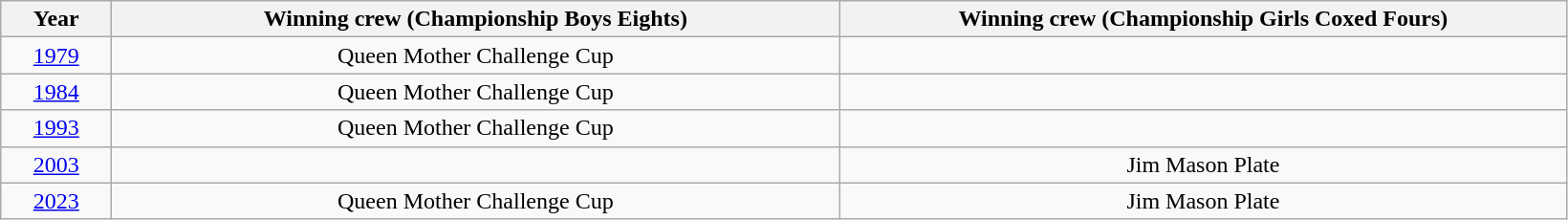<table class="wikitable" style="text-align:center">
<tr>
<th width=70>Year</th>
<th width=500>Winning crew (Championship Boys Eights)</th>
<th width=500>Winning crew (Championship Girls Coxed Fours)</th>
</tr>
<tr>
<td><a href='#'>1979</a></td>
<td>Queen Mother Challenge Cup</td>
<td></td>
</tr>
<tr>
<td><a href='#'>1984</a></td>
<td>Queen Mother Challenge Cup</td>
<td></td>
</tr>
<tr>
<td><a href='#'>1993</a></td>
<td>Queen Mother Challenge Cup</td>
<td></td>
</tr>
<tr>
<td><a href='#'>2003</a></td>
<td></td>
<td>Jim Mason Plate</td>
</tr>
<tr>
<td><a href='#'>2023</a></td>
<td>Queen Mother Challenge Cup</td>
<td>Jim Mason Plate</td>
</tr>
</table>
